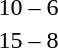<table style="text-align:center">
<tr>
<th width=200></th>
<th width=100></th>
<th width=200></th>
</tr>
<tr>
<td align=right><strong></strong></td>
<td>10 – 6</td>
<td align=left></td>
</tr>
<tr>
<td align=right><strong></strong></td>
<td>15 – 8</td>
<td align=left></td>
</tr>
</table>
